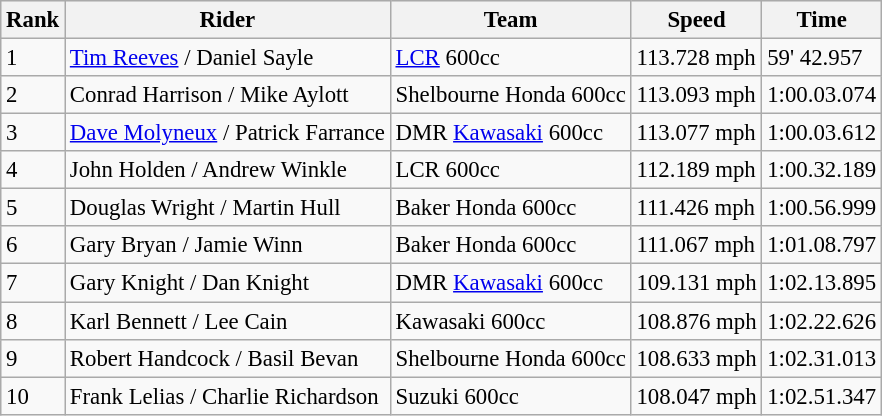<table class="wikitable" style="font-size: 95%;">
<tr style="background:#efefef;">
<th>Rank</th>
<th>Rider</th>
<th>Team</th>
<th>Speed</th>
<th>Time</th>
</tr>
<tr>
<td>1</td>
<td> <a href='#'>Tim Reeves</a> /  Daniel Sayle</td>
<td><a href='#'>LCR</a> 600cc</td>
<td>113.728 mph</td>
<td>59' 42.957</td>
</tr>
<tr>
<td>2</td>
<td> Conrad Harrison /  Mike Aylott</td>
<td>Shelbourne Honda 600cc</td>
<td>113.093 mph</td>
<td>1:00.03.074</td>
</tr>
<tr>
<td>3</td>
<td> <a href='#'>Dave Molyneux</a> /  Patrick Farrance</td>
<td>DMR <a href='#'>Kawasaki</a> 600cc</td>
<td>113.077 mph</td>
<td>1:00.03.612</td>
</tr>
<tr>
<td>4</td>
<td> John Holden /  Andrew Winkle</td>
<td>LCR 600cc</td>
<td>112.189 mph</td>
<td>1:00.32.189</td>
</tr>
<tr>
<td>5</td>
<td> Douglas Wright /  Martin Hull</td>
<td>Baker Honda 600cc</td>
<td>111.426 mph</td>
<td>1:00.56.999</td>
</tr>
<tr>
<td>6</td>
<td> Gary Bryan /  Jamie Winn</td>
<td>Baker Honda 600cc</td>
<td>111.067 mph</td>
<td>1:01.08.797</td>
</tr>
<tr>
<td>7</td>
<td> Gary Knight /  Dan Knight</td>
<td>DMR <a href='#'>Kawasaki</a>  600cc</td>
<td>109.131 mph</td>
<td>1:02.13.895</td>
</tr>
<tr>
<td>8</td>
<td> Karl Bennett /  Lee Cain</td>
<td>Kawasaki 600cc</td>
<td>108.876 mph</td>
<td>1:02.22.626</td>
</tr>
<tr>
<td>9</td>
<td> Robert Handcock /  Basil Bevan</td>
<td>Shelbourne Honda 600cc</td>
<td>108.633 mph</td>
<td>1:02.31.013</td>
</tr>
<tr>
<td>10</td>
<td> Frank Lelias /  Charlie Richardson</td>
<td>Suzuki 600cc</td>
<td>108.047 mph</td>
<td>1:02.51.347</td>
</tr>
</table>
